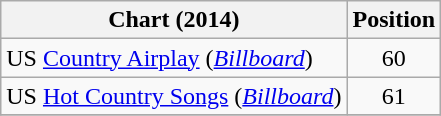<table class="wikitable sortable">
<tr>
<th scope="col">Chart (2014)</th>
<th scope="col">Position</th>
</tr>
<tr>
<td>US <a href='#'>Country Airplay</a> (<em><a href='#'>Billboard</a></em>)</td>
<td align="center">60</td>
</tr>
<tr>
<td>US <a href='#'>Hot Country Songs</a> (<em><a href='#'>Billboard</a></em>)</td>
<td align="center">61</td>
</tr>
<tr>
</tr>
</table>
